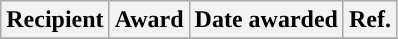<table class="wikitable sortable sortable" style="text-align: center">
<tr>
<th>Recipient</th>
<th>Award</th>
<th>Date awarded</th>
<th>Ref.</th>
</tr>
<tr>
</tr>
</table>
